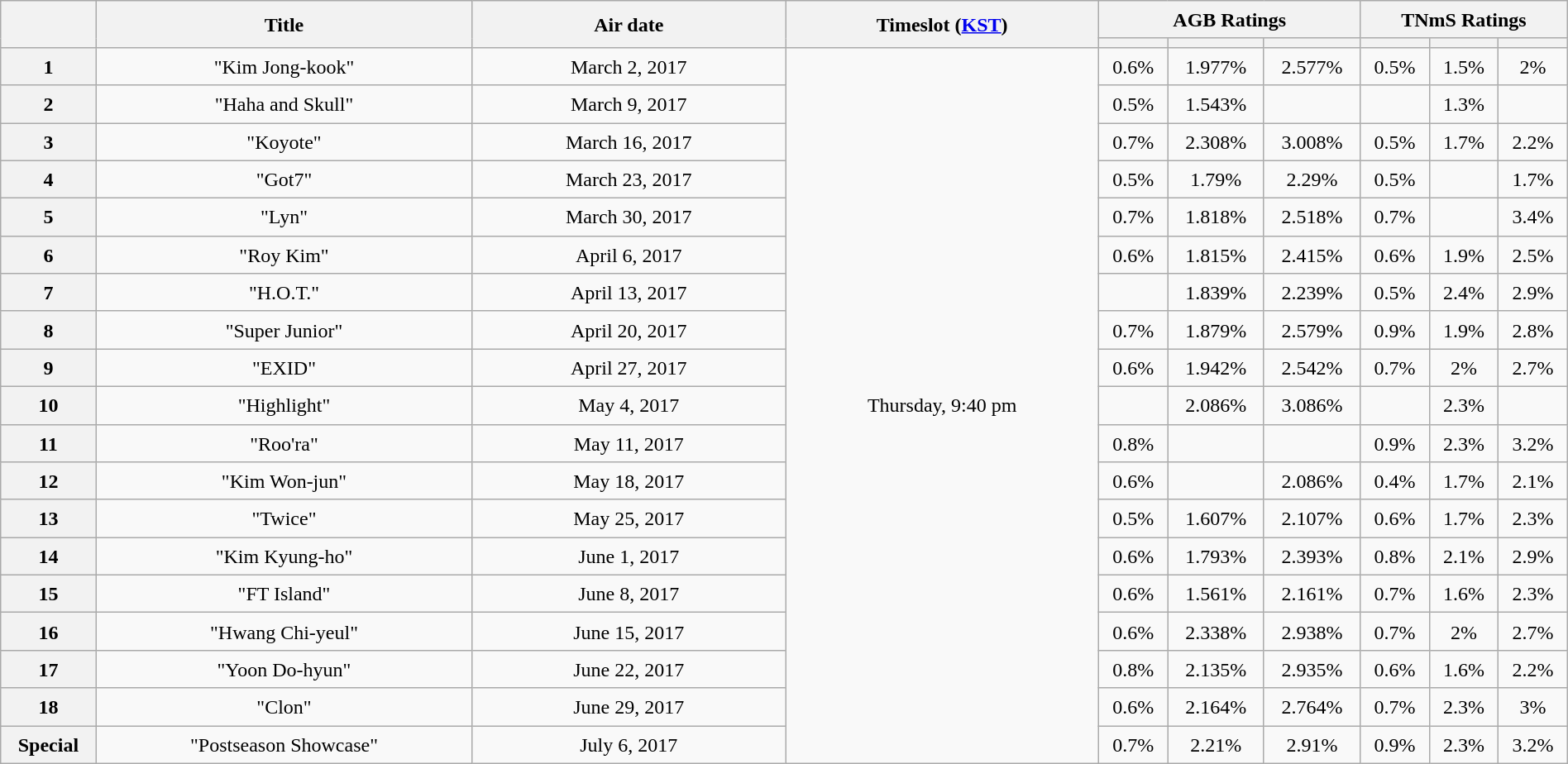<table class="sortable wikitable plainrowheaders mw-collapsible" style="text-align:center; line-height:23px; width:100%;">
<tr>
<th rowspan=2 class="unsortable"></th>
<th rowspan=2 class="unsortable" width=24%>Title</th>
<th rowspan=2 class="unsortable" width=20%>Air date</th>
<th rowspan=2 class="unsortable" width=20%>Timeslot (<a href='#'>KST</a>)</th>
<th colspan=3>AGB Ratings</th>
<th colspan=3>TNmS Ratings</th>
</tr>
<tr>
<th></th>
<th></th>
<th></th>
<th></th>
<th></th>
<th></th>
</tr>
<tr>
<th>1</th>
<td>"Kim Jong-kook"</td>
<td>March 2, 2017</td>
<td rowspan="19">Thursday, 9:40 pm</td>
<td>0.6%</td>
<td>1.977%</td>
<td>2.577%</td>
<td>0.5%</td>
<td>1.5%</td>
<td>2%</td>
</tr>
<tr>
<th>2</th>
<td>"Haha and Skull"</td>
<td>March 9, 2017</td>
<td>0.5%</td>
<td>1.543%</td>
<td></td>
<td></td>
<td>1.3%</td>
<td></td>
</tr>
<tr>
<th>3</th>
<td>"Koyote"</td>
<td>March 16, 2017</td>
<td>0.7%</td>
<td>2.308%</td>
<td>3.008%</td>
<td>0.5%</td>
<td>1.7%</td>
<td>2.2%</td>
</tr>
<tr>
<th>4</th>
<td>"Got7"</td>
<td>March 23, 2017</td>
<td>0.5%</td>
<td>1.79%</td>
<td>2.29%</td>
<td>0.5%</td>
<td></td>
<td>1.7%</td>
</tr>
<tr>
<th>5</th>
<td>"Lyn"</td>
<td>March 30, 2017</td>
<td>0.7%</td>
<td>1.818%</td>
<td>2.518%</td>
<td>0.7%</td>
<td></td>
<td>3.4%</td>
</tr>
<tr>
<th>6</th>
<td>"Roy Kim"</td>
<td>April 6, 2017</td>
<td>0.6%</td>
<td>1.815%</td>
<td>2.415%</td>
<td>0.6%</td>
<td>1.9%</td>
<td>2.5%</td>
</tr>
<tr>
<th>7</th>
<td>"H.O.T."</td>
<td>April 13, 2017</td>
<td></td>
<td>1.839%</td>
<td>2.239%</td>
<td>0.5%</td>
<td>2.4%</td>
<td>2.9%</td>
</tr>
<tr>
<th>8</th>
<td>"Super Junior"</td>
<td>April 20, 2017</td>
<td>0.7%</td>
<td>1.879%</td>
<td>2.579%</td>
<td>0.9%</td>
<td>1.9%</td>
<td>2.8%</td>
</tr>
<tr>
<th>9</th>
<td>"EXID"</td>
<td>April 27, 2017</td>
<td>0.6%</td>
<td>1.942%</td>
<td>2.542%</td>
<td>0.7%</td>
<td>2%</td>
<td>2.7%</td>
</tr>
<tr>
<th>10</th>
<td>"Highlight"</td>
<td>May 4, 2017</td>
<td></td>
<td>2.086%</td>
<td>3.086%</td>
<td></td>
<td>2.3%</td>
<td></td>
</tr>
<tr>
<th>11</th>
<td>"Roo'ra"</td>
<td>May 11, 2017</td>
<td>0.8%</td>
<td></td>
<td></td>
<td>0.9%</td>
<td>2.3%</td>
<td>3.2%</td>
</tr>
<tr>
<th>12</th>
<td>"Kim Won-jun"</td>
<td>May 18, 2017</td>
<td>0.6%</td>
<td></td>
<td>2.086%</td>
<td>0.4%</td>
<td>1.7%</td>
<td>2.1%</td>
</tr>
<tr>
<th>13</th>
<td>"Twice"</td>
<td>May 25, 2017</td>
<td>0.5%</td>
<td>1.607%</td>
<td>2.107%</td>
<td>0.6%</td>
<td>1.7%</td>
<td>2.3%</td>
</tr>
<tr>
<th>14</th>
<td>"Kim Kyung-ho"</td>
<td>June 1, 2017</td>
<td>0.6%</td>
<td>1.793%</td>
<td>2.393%</td>
<td>0.8%</td>
<td>2.1%</td>
<td>2.9%</td>
</tr>
<tr>
<th>15</th>
<td>"FT Island"</td>
<td>June 8, 2017</td>
<td>0.6%</td>
<td>1.561%</td>
<td>2.161%</td>
<td>0.7%</td>
<td>1.6%</td>
<td>2.3%</td>
</tr>
<tr>
<th>16</th>
<td>"Hwang Chi-yeul"</td>
<td>June 15, 2017</td>
<td>0.6%</td>
<td>2.338%</td>
<td>2.938%</td>
<td>0.7%</td>
<td>2%</td>
<td>2.7%</td>
</tr>
<tr>
<th>17</th>
<td>"Yoon Do-hyun"</td>
<td>June 22, 2017</td>
<td>0.8%</td>
<td>2.135%</td>
<td>2.935%</td>
<td>0.6%</td>
<td>1.6%</td>
<td>2.2%</td>
</tr>
<tr>
<th>18</th>
<td>"Clon"</td>
<td>June 29, 2017</td>
<td>0.6%</td>
<td>2.164%</td>
<td>2.764%</td>
<td>0.7%</td>
<td>2.3%</td>
<td>3%</td>
</tr>
<tr>
<th>Special</th>
<td>"Postseason Showcase"</td>
<td>July 6, 2017</td>
<td>0.7%</td>
<td>2.21%</td>
<td>2.91%</td>
<td>0.9%</td>
<td>2.3%</td>
<td>3.2%</td>
</tr>
</table>
